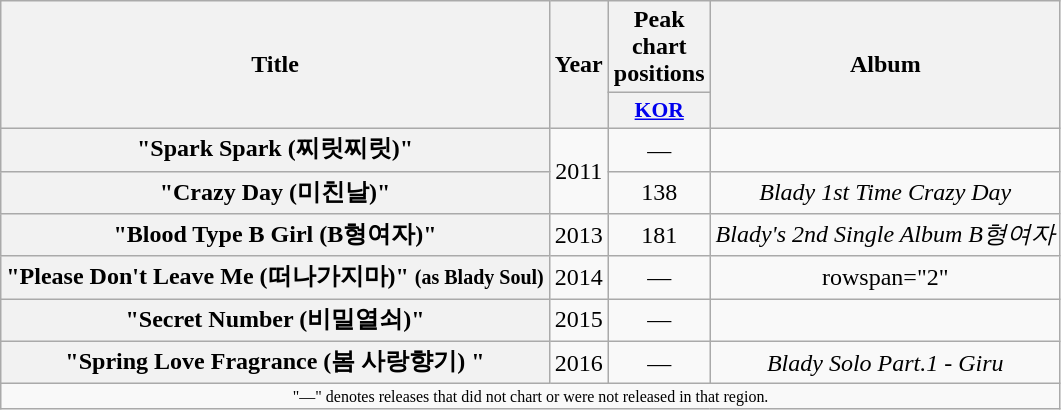<table class="wikitable plainrowheaders" style="text-align:center">
<tr>
<th scope="col" rowspan="2">Title</th>
<th scope="col" rowspan="2">Year</th>
<th scope="col" colspan="1">Peak chart positions</th>
<th scope="col" rowspan="2">Album</th>
</tr>
<tr>
<th scope="col" style="width:3.5em;font-size:90%;"><a href='#'>KOR</a><br></th>
</tr>
<tr>
<th scope="row">"Spark Spark (찌릿찌릿)"</th>
<td rowspan="2">2011</td>
<td>—</td>
<td></td>
</tr>
<tr>
<th scope="row">"Crazy Day (미친날)"</th>
<td>138</td>
<td><em>Blady 1st Time Crazy Day</em></td>
</tr>
<tr>
<th scope="row">"Blood Type B Girl (B형여자)"</th>
<td>2013</td>
<td>181</td>
<td><em>Blady's 2nd Single Album B형여자</em></td>
</tr>
<tr>
<th scope="row">"Please Don't Leave Me (떠나가지마)" <small>(as Blady Soul)</small></th>
<td>2014</td>
<td>—</td>
<td>rowspan="2" </td>
</tr>
<tr>
<th scope="row">"Secret Number (비밀열쇠)"</th>
<td>2015</td>
<td>—</td>
</tr>
<tr>
<th scope="row">"Spring Love Fragrance (봄 사랑향기) "</th>
<td>2016</td>
<td>—</td>
<td><em>Blady Solo Part.1 - Giru</em></td>
</tr>
<tr>
<td colspan="4" style="font-size:8pt;">"—" denotes releases that did not chart or were not released in that region.</td>
</tr>
</table>
